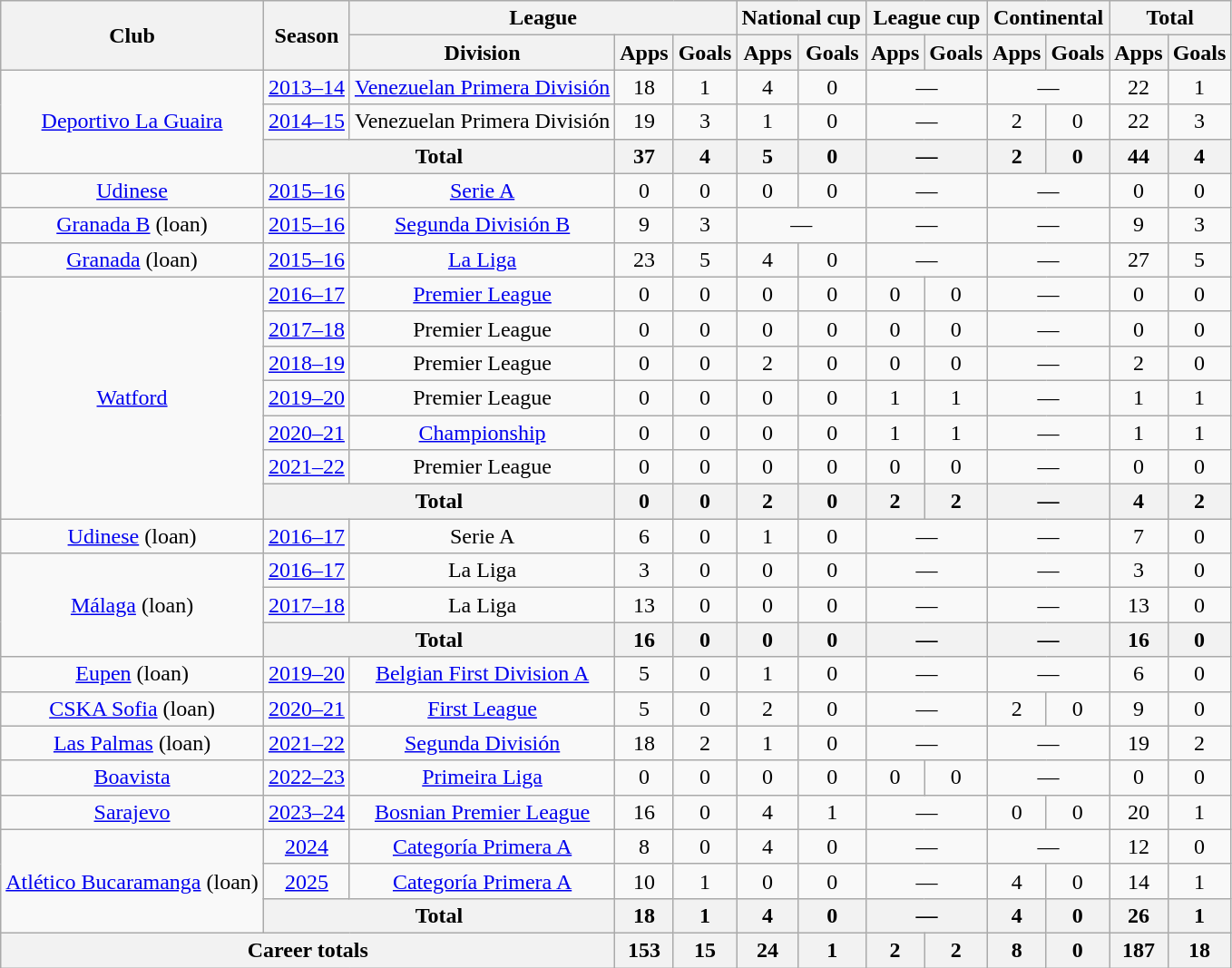<table class="wikitable" style="text-align:center">
<tr>
<th rowspan=2>Club</th>
<th rowspan=2>Season</th>
<th colspan=3>League</th>
<th colspan=2>National cup</th>
<th colspan=2>League cup</th>
<th colspan=2>Continental</th>
<th colspan=2>Total</th>
</tr>
<tr>
<th>Division</th>
<th>Apps</th>
<th>Goals</th>
<th>Apps</th>
<th>Goals</th>
<th>Apps</th>
<th>Goals</th>
<th>Apps</th>
<th>Goals</th>
<th>Apps</th>
<th>Goals</th>
</tr>
<tr>
<td rowspan=3><a href='#'>Deportivo La Guaira</a></td>
<td><a href='#'>2013–14</a></td>
<td><a href='#'>Venezuelan Primera División</a></td>
<td>18</td>
<td>1</td>
<td>4</td>
<td>0</td>
<td colspan=2>—</td>
<td colspan=2>—</td>
<td>22</td>
<td>1</td>
</tr>
<tr>
<td><a href='#'>2014–15</a></td>
<td>Venezuelan Primera División</td>
<td>19</td>
<td>3</td>
<td>1</td>
<td>0</td>
<td colspan=2>—</td>
<td>2</td>
<td>0</td>
<td>22</td>
<td>3</td>
</tr>
<tr>
<th colspan=2>Total</th>
<th>37</th>
<th>4</th>
<th>5</th>
<th>0</th>
<th colspan=2>—</th>
<th>2</th>
<th>0</th>
<th>44</th>
<th>4</th>
</tr>
<tr>
<td><a href='#'>Udinese</a></td>
<td><a href='#'>2015–16</a></td>
<td><a href='#'>Serie A</a></td>
<td>0</td>
<td>0</td>
<td>0</td>
<td>0</td>
<td colspan=2>—</td>
<td colspan=2>—</td>
<td>0</td>
<td>0</td>
</tr>
<tr>
<td><a href='#'>Granada B</a> (loan)</td>
<td><a href='#'>2015–16</a></td>
<td><a href='#'>Segunda División B</a></td>
<td>9</td>
<td>3</td>
<td colspan=2>—</td>
<td colspan=2>—</td>
<td colspan=2>—</td>
<td>9</td>
<td>3</td>
</tr>
<tr>
<td><a href='#'>Granada</a> (loan)</td>
<td><a href='#'>2015–16</a></td>
<td><a href='#'>La Liga</a></td>
<td>23</td>
<td>5</td>
<td>4</td>
<td>0</td>
<td colspan=2>—</td>
<td colspan=2>—</td>
<td>27</td>
<td>5</td>
</tr>
<tr>
<td rowspan=7><a href='#'>Watford</a></td>
<td><a href='#'>2016–17</a></td>
<td><a href='#'>Premier League</a></td>
<td>0</td>
<td>0</td>
<td>0</td>
<td>0</td>
<td>0</td>
<td>0</td>
<td colspan=2>—</td>
<td>0</td>
<td>0</td>
</tr>
<tr>
<td><a href='#'>2017–18</a></td>
<td>Premier League</td>
<td>0</td>
<td>0</td>
<td>0</td>
<td>0</td>
<td>0</td>
<td>0</td>
<td colspan=2>—</td>
<td>0</td>
<td>0</td>
</tr>
<tr>
<td><a href='#'>2018–19</a></td>
<td>Premier League</td>
<td>0</td>
<td>0</td>
<td>2</td>
<td>0</td>
<td>0</td>
<td>0</td>
<td colspan=2>—</td>
<td>2</td>
<td>0</td>
</tr>
<tr>
<td><a href='#'>2019–20</a></td>
<td>Premier League</td>
<td>0</td>
<td>0</td>
<td>0</td>
<td>0</td>
<td>1</td>
<td>1</td>
<td colspan=2>—</td>
<td>1</td>
<td>1</td>
</tr>
<tr>
<td><a href='#'>2020–21</a></td>
<td><a href='#'>Championship</a></td>
<td>0</td>
<td>0</td>
<td>0</td>
<td>0</td>
<td>1</td>
<td>1</td>
<td colspan=2>—</td>
<td>1</td>
<td>1</td>
</tr>
<tr>
<td><a href='#'>2021–22</a></td>
<td>Premier League</td>
<td>0</td>
<td>0</td>
<td>0</td>
<td>0</td>
<td>0</td>
<td>0</td>
<td colspan=2>—</td>
<td>0</td>
<td>0</td>
</tr>
<tr>
<th colspan=2>Total</th>
<th>0</th>
<th>0</th>
<th>2</th>
<th>0</th>
<th>2</th>
<th>2</th>
<th colspan=2>—</th>
<th>4</th>
<th>2</th>
</tr>
<tr>
<td><a href='#'>Udinese</a> (loan)</td>
<td><a href='#'>2016–17</a></td>
<td>Serie A</td>
<td>6</td>
<td>0</td>
<td>1</td>
<td>0</td>
<td colspan=2>—</td>
<td colspan=2>—</td>
<td>7</td>
<td>0</td>
</tr>
<tr>
<td rowspan=3><a href='#'>Málaga</a> (loan)</td>
<td><a href='#'>2016–17</a></td>
<td>La Liga</td>
<td>3</td>
<td>0</td>
<td>0</td>
<td>0</td>
<td colspan=2>—</td>
<td colspan=2>—</td>
<td>3</td>
<td>0</td>
</tr>
<tr>
<td><a href='#'>2017–18</a></td>
<td>La Liga</td>
<td>13</td>
<td>0</td>
<td>0</td>
<td>0</td>
<td colspan=2>—</td>
<td colspan=2>—</td>
<td>13</td>
<td>0</td>
</tr>
<tr>
<th colspan=2>Total</th>
<th>16</th>
<th>0</th>
<th>0</th>
<th>0</th>
<th colspan=2>—</th>
<th colspan=2>—</th>
<th>16</th>
<th>0</th>
</tr>
<tr>
<td><a href='#'>Eupen</a> (loan)</td>
<td><a href='#'>2019–20</a></td>
<td><a href='#'>Belgian First Division A</a></td>
<td>5</td>
<td>0</td>
<td>1</td>
<td>0</td>
<td colspan=2>—</td>
<td colspan=2>—</td>
<td>6</td>
<td>0</td>
</tr>
<tr>
<td><a href='#'>CSKA Sofia</a> (loan)</td>
<td><a href='#'>2020–21</a></td>
<td><a href='#'>First League</a></td>
<td>5</td>
<td>0</td>
<td>2</td>
<td>0</td>
<td colspan=2>—</td>
<td>2</td>
<td>0</td>
<td>9</td>
<td>0</td>
</tr>
<tr>
<td><a href='#'>Las Palmas</a> (loan)</td>
<td><a href='#'>2021–22</a></td>
<td><a href='#'>Segunda División</a></td>
<td>18</td>
<td>2</td>
<td>1</td>
<td>0</td>
<td colspan=2>—</td>
<td colspan=2>—</td>
<td>19</td>
<td>2</td>
</tr>
<tr>
<td><a href='#'>Boavista</a></td>
<td><a href='#'>2022–23</a></td>
<td><a href='#'>Primeira Liga</a></td>
<td>0</td>
<td>0</td>
<td>0</td>
<td>0</td>
<td>0</td>
<td>0</td>
<td colspan=2>—</td>
<td>0</td>
<td>0</td>
</tr>
<tr>
<td><a href='#'>Sarajevo</a></td>
<td><a href='#'>2023–24</a></td>
<td><a href='#'>Bosnian Premier League</a></td>
<td>16</td>
<td>0</td>
<td>4</td>
<td>1</td>
<td colspan=2>—</td>
<td>0</td>
<td>0</td>
<td>20</td>
<td>1</td>
</tr>
<tr>
<td rowspan=3><a href='#'>Atlético Bucaramanga</a> (loan)</td>
<td><a href='#'>2024</a></td>
<td><a href='#'>Categoría Primera A</a></td>
<td>8</td>
<td>0</td>
<td>4</td>
<td>0</td>
<td colspan=2>—</td>
<td colspan=2>—</td>
<td>12</td>
<td>0</td>
</tr>
<tr>
<td><a href='#'>2025</a></td>
<td><a href='#'>Categoría Primera A</a></td>
<td>10</td>
<td>1</td>
<td>0</td>
<td>0</td>
<td colspan=2>—</td>
<td>4</td>
<td>0</td>
<td>14</td>
<td>1</td>
</tr>
<tr>
<th colspan=2>Total</th>
<th>18</th>
<th>1</th>
<th>4</th>
<th>0</th>
<th colspan=2>—</th>
<th>4</th>
<th>0</th>
<th>26</th>
<th>1</th>
</tr>
<tr>
<th colspan=3>Career totals</th>
<th>153</th>
<th>15</th>
<th>24</th>
<th>1</th>
<th>2</th>
<th>2</th>
<th>8</th>
<th>0</th>
<th>187</th>
<th>18</th>
</tr>
</table>
